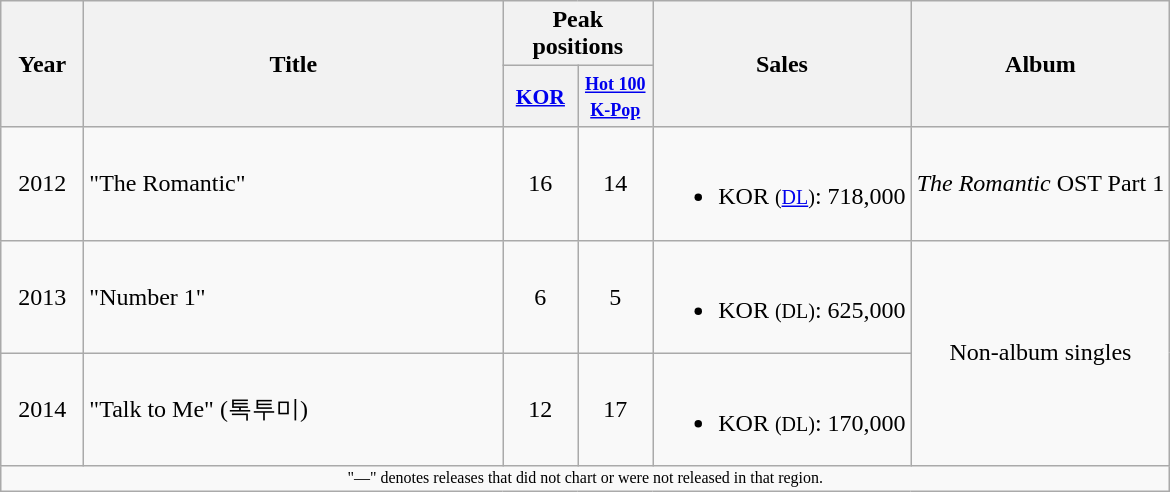<table class="wikitable plainrowheaders" style="text-align:center;">
<tr>
<th scope="col" rowspan="2" style="width:3em;">Year</th>
<th scope="col" rowspan="2" style="width:17em;">Title</th>
<th scope="col" colspan="2">Peak positions</th>
<th scope="col" rowspan="2">Sales</th>
<th scope="col" rowspan="2">Album</th>
</tr>
<tr>
<th scope="col" style="width:3em;font-size:90%;"><a href='#'>KOR</a><br></th>
<th scope="col" style="width:3em;font-size:90%;"><a href='#'><small>Hot 100<br>K-Pop</small></a><br></th>
</tr>
<tr>
<td rowspan="1">2012</td>
<td align="left">"The Romantic"</td>
<td align=center>16</td>
<td align=center>14</td>
<td><br><ul><li>KOR <small>(<a href='#'>DL</a>)</small>: 718,000</li></ul></td>
<td rowspan=1><em>The Romantic</em> OST Part 1</td>
</tr>
<tr>
<td rowspan="1">2013</td>
<td align="left">"Number 1"</td>
<td align=center>6</td>
<td align=center>5</td>
<td><br><ul><li>KOR <small>(DL)</small>: 625,000</li></ul></td>
<td rowspan=2>Non-album singles</td>
</tr>
<tr>
<td rowspan="1">2014</td>
<td align="left">"Talk to Me" (톡투미)</td>
<td align=center>12</td>
<td align=center>17</td>
<td><br><ul><li>KOR <small>(DL)</small>: 170,000</li></ul></td>
</tr>
<tr>
<td colspan="6" style="text-align:center; font-size:8pt;">"—" denotes releases that did not chart or were not released in that region.</td>
</tr>
</table>
